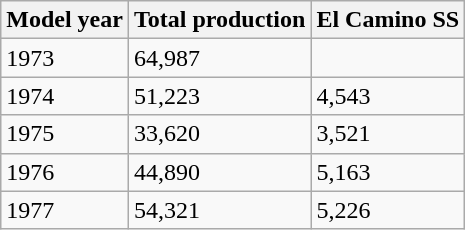<table class="wikitable">
<tr>
<th>Model year</th>
<th>Total production</th>
<th>El Camino SS</th>
</tr>
<tr>
<td>1973</td>
<td>64,987</td>
<td></td>
</tr>
<tr>
<td>1974</td>
<td>51,223</td>
<td>4,543</td>
</tr>
<tr>
<td>1975</td>
<td>33,620</td>
<td>3,521</td>
</tr>
<tr>
<td>1976</td>
<td>44,890</td>
<td>5,163</td>
</tr>
<tr>
<td>1977</td>
<td>54,321</td>
<td>5,226</td>
</tr>
</table>
